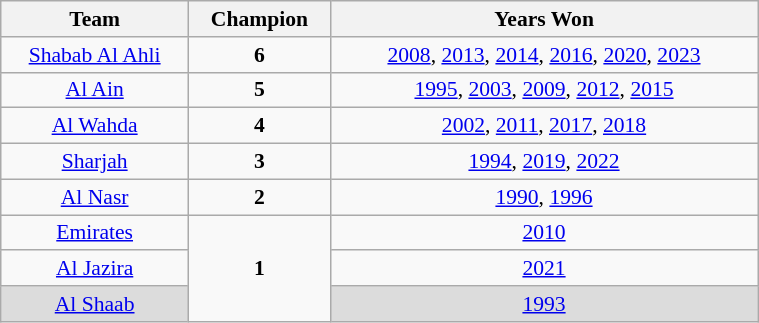<table class="wikitable" style=font-size:90% text-align: center width=40%>
<tr>
<th>Team</th>
<th>Champion</th>
<th>Years Won</th>
</tr>
<tr>
<td align="center"><a href='#'>Shabab Al Ahli</a></td>
<td align="center"><strong>6</strong></td>
<td align="center"><a href='#'>2008</a>, <a href='#'>2013</a>, <a href='#'>2014</a>, <a href='#'>2016</a>, <a href='#'>2020</a>, <a href='#'>2023</a></td>
</tr>
<tr>
<td align="center"><a href='#'>Al Ain</a></td>
<td align="center"><strong>5</strong></td>
<td align="center"><a href='#'>1995</a>, <a href='#'>2003</a>, <a href='#'>2009</a>, <a href='#'>2012</a>, <a href='#'>2015</a></td>
</tr>
<tr>
<td align="center"><a href='#'>Al Wahda</a></td>
<td align="center"><strong>4</strong></td>
<td align="center"><a href='#'>2002</a>, <a href='#'>2011</a>, <a href='#'>2017</a>, <a href='#'>2018</a></td>
</tr>
<tr>
<td align="center"><a href='#'>Sharjah</a></td>
<td align="center"><strong>3</strong></td>
<td align="center"><a href='#'>1994</a>, <a href='#'>2019</a>, <a href='#'>2022</a></td>
</tr>
<tr>
<td align="center"><a href='#'>Al Nasr</a></td>
<td align="center"><strong>2</strong></td>
<td align="center"><a href='#'>1990</a>, <a href='#'>1996</a></td>
</tr>
<tr>
<td align="center"><a href='#'>Emirates</a></td>
<td align="center" rowspan=3><strong>1</strong></td>
<td align="center"><a href='#'>2010</a></td>
</tr>
<tr bgcolor=>
<td align="center"><a href='#'>Al Jazira</a></td>
<td align="center"><a href='#'>2021</a></td>
</tr>
<tr bgcolor=#DCDCDC>
<td align="center"><a href='#'>Al Shaab</a></td>
<td align="center"><a href='#'>1993</a></td>
</tr>
</table>
